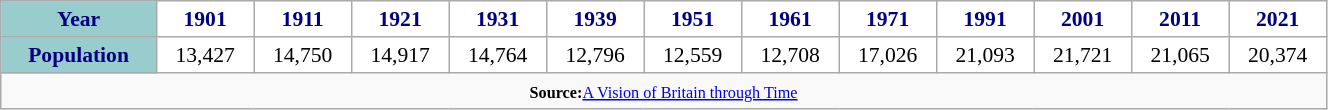<table class="wikitable" style="font-size:90%; width:70%; border:0; text-align:center; line-height:120%;">
<tr>
<th style="background:#9cc; color:navy; height:17px;">Year</th>
<th style="background:#fff; color:navy;">1901</th>
<th style="background:#fff; color:navy;">1911</th>
<th style="background:#fff; color:navy;">1921</th>
<th style="background:#fff; color:navy;">1931</th>
<th style="background:#fff; color:navy;">1939</th>
<th style="background:#fff; color:navy;">1951</th>
<th style="background:#fff; color:navy;">1961</th>
<th style="background:#fff; color:navy;">1971</th>
<th style="background:#fff; color:navy;">1991</th>
<th style="background:#fff; color:navy;">2001</th>
<th style="background:#fff; color:navy;">2011</th>
<th style="background:#fff; color:navy;">2021</th>
</tr>
<tr style="text-align:center;">
<th style="background:#9cc; color:navy; height:17px;">Population</th>
<td style="background:#fff; color:black;">13,427</td>
<td style="background:#fff; color:black;">14,750</td>
<td style="background:#fff; color:black;">14,917</td>
<td style="background:#fff; color:black;">14,764</td>
<td style="background:#fff; color:black;">12,796</td>
<td style="background:#fff; color:black;">12,559</td>
<td style="background:#fff; color:black;">12,708</td>
<td style="background:#fff; color:black;">17,026</td>
<td style="background:#fff; color:black;">21,093</td>
<td style="background:#fff; color:black;">21,721</td>
<td style="background:#fff; color:black;">21,065</td>
<td style="background:#fff; color:black;">20,374</td>
</tr>
<tr>
<td colspan="15" style="text-align:center;font-size:90%;"><small><strong>Source:</strong><a href='#'>A Vision of Britain through Time</a></small></td>
</tr>
</table>
